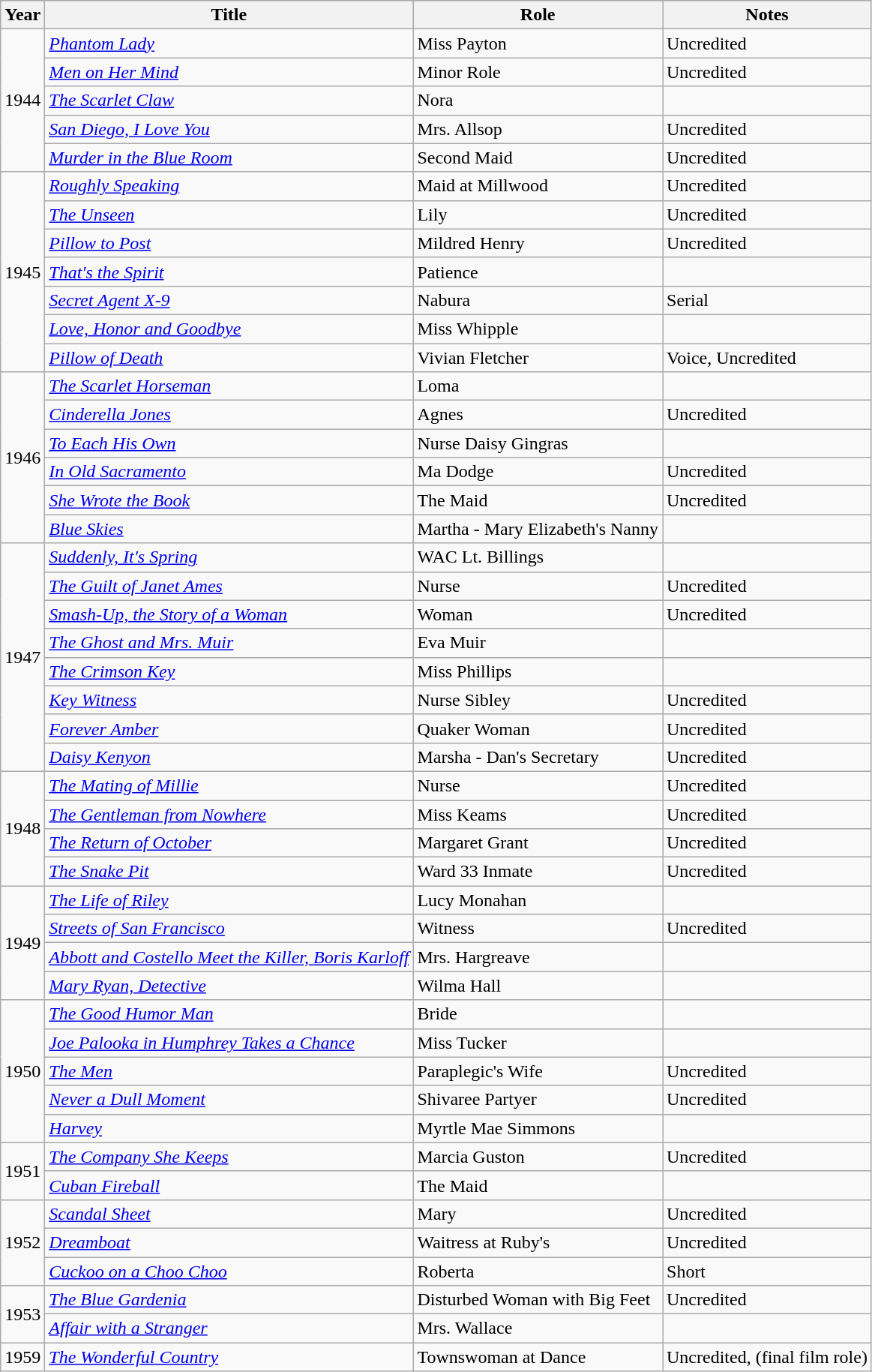<table class="wikitable">
<tr>
<th>Year</th>
<th>Title</th>
<th>Role</th>
<th>Notes</th>
</tr>
<tr>
<td rowspan=5>1944</td>
<td><em><a href='#'>Phantom Lady</a></em></td>
<td>Miss Payton</td>
<td>Uncredited</td>
</tr>
<tr>
<td><em><a href='#'>Men on Her Mind</a></em></td>
<td>Minor Role</td>
<td>Uncredited</td>
</tr>
<tr>
<td><em><a href='#'>The Scarlet Claw</a></em></td>
<td>Nora</td>
<td></td>
</tr>
<tr>
<td><em><a href='#'>San Diego, I Love You</a></em></td>
<td>Mrs. Allsop</td>
<td>Uncredited</td>
</tr>
<tr>
<td><em><a href='#'>Murder in the Blue Room</a></em></td>
<td>Second Maid</td>
<td>Uncredited</td>
</tr>
<tr>
<td rowspan=7>1945</td>
<td><em><a href='#'>Roughly Speaking</a></em></td>
<td>Maid at Millwood</td>
<td>Uncredited</td>
</tr>
<tr>
<td><em><a href='#'>The Unseen</a></em></td>
<td>Lily</td>
<td>Uncredited</td>
</tr>
<tr>
<td><em><a href='#'>Pillow to Post</a></em></td>
<td>Mildred Henry</td>
<td>Uncredited</td>
</tr>
<tr>
<td><em><a href='#'>That's the Spirit</a></em></td>
<td>Patience</td>
<td></td>
</tr>
<tr>
<td><em><a href='#'>Secret Agent X-9</a></em></td>
<td>Nabura</td>
<td>Serial</td>
</tr>
<tr>
<td><em><a href='#'>Love, Honor and Goodbye</a></em></td>
<td>Miss Whipple</td>
<td></td>
</tr>
<tr>
<td><em><a href='#'>Pillow of Death</a></em></td>
<td>Vivian Fletcher</td>
<td>Voice, Uncredited</td>
</tr>
<tr>
<td rowspan=6>1946</td>
<td><em><a href='#'>The Scarlet Horseman</a></em></td>
<td>Loma</td>
<td></td>
</tr>
<tr>
<td><em><a href='#'>Cinderella Jones</a></em></td>
<td>Agnes</td>
<td>Uncredited</td>
</tr>
<tr>
<td><em><a href='#'>To Each His Own</a></em></td>
<td>Nurse Daisy Gingras</td>
<td></td>
</tr>
<tr>
<td><em><a href='#'>In Old Sacramento</a></em></td>
<td>Ma Dodge</td>
<td>Uncredited</td>
</tr>
<tr>
<td><em><a href='#'>She Wrote the Book</a></em></td>
<td>The Maid</td>
<td>Uncredited</td>
</tr>
<tr>
<td><em><a href='#'>Blue Skies</a></em></td>
<td>Martha - Mary Elizabeth's Nanny</td>
<td></td>
</tr>
<tr>
<td rowspan=8>1947</td>
<td><em><a href='#'>Suddenly, It's Spring</a></em></td>
<td>WAC Lt. Billings</td>
<td></td>
</tr>
<tr>
<td><em><a href='#'>The Guilt of Janet Ames</a></em></td>
<td>Nurse</td>
<td>Uncredited</td>
</tr>
<tr>
<td><em><a href='#'>Smash-Up, the Story of a Woman</a></em></td>
<td>Woman</td>
<td>Uncredited</td>
</tr>
<tr>
<td><em><a href='#'>The Ghost and Mrs. Muir</a></em></td>
<td>Eva Muir</td>
<td></td>
</tr>
<tr>
<td><em><a href='#'>The Crimson Key</a></em></td>
<td>Miss Phillips</td>
<td></td>
</tr>
<tr>
<td><em><a href='#'>Key Witness</a></em></td>
<td>Nurse Sibley</td>
<td>Uncredited</td>
</tr>
<tr>
<td><em><a href='#'>Forever Amber</a></em></td>
<td>Quaker Woman</td>
<td>Uncredited</td>
</tr>
<tr>
<td><em><a href='#'>Daisy Kenyon</a></em></td>
<td>Marsha - Dan's Secretary</td>
<td>Uncredited</td>
</tr>
<tr>
<td rowspan=4>1948</td>
<td><em><a href='#'>The Mating of Millie</a></em></td>
<td>Nurse</td>
<td>Uncredited</td>
</tr>
<tr>
<td><em><a href='#'>The Gentleman from Nowhere</a></em></td>
<td>Miss Keams</td>
<td>Uncredited</td>
</tr>
<tr>
<td><em><a href='#'>The Return of October</a></em></td>
<td>Margaret Grant</td>
<td>Uncredited</td>
</tr>
<tr>
<td><em><a href='#'>The Snake Pit</a></em></td>
<td>Ward 33 Inmate</td>
<td>Uncredited</td>
</tr>
<tr>
<td rowspan=4>1949</td>
<td><em><a href='#'>The Life of Riley</a></em></td>
<td>Lucy Monahan</td>
<td></td>
</tr>
<tr>
<td><em><a href='#'>Streets of San Francisco</a></em></td>
<td>Witness</td>
<td>Uncredited</td>
</tr>
<tr>
<td><em><a href='#'>Abbott and Costello Meet the Killer, Boris Karloff</a></em></td>
<td>Mrs. Hargreave</td>
<td></td>
</tr>
<tr>
<td><em><a href='#'>Mary Ryan, Detective</a></em></td>
<td>Wilma Hall</td>
<td></td>
</tr>
<tr>
<td rowspan=5>1950</td>
<td><em><a href='#'>The Good Humor Man</a></em></td>
<td>Bride</td>
<td></td>
</tr>
<tr>
<td><em><a href='#'>Joe Palooka in Humphrey Takes a Chance</a></em></td>
<td>Miss Tucker</td>
<td></td>
</tr>
<tr>
<td><em><a href='#'>The Men</a></em></td>
<td>Paraplegic's Wife</td>
<td>Uncredited</td>
</tr>
<tr>
<td><em><a href='#'>Never a Dull Moment</a></em></td>
<td>Shivaree Partyer</td>
<td>Uncredited</td>
</tr>
<tr>
<td><em><a href='#'>Harvey</a></em></td>
<td>Myrtle Mae Simmons</td>
<td></td>
</tr>
<tr>
<td rowspan=2>1951</td>
<td><em><a href='#'>The Company She Keeps</a></em></td>
<td>Marcia Guston</td>
<td>Uncredited</td>
</tr>
<tr>
<td><em><a href='#'>Cuban Fireball</a></em></td>
<td>The Maid</td>
<td></td>
</tr>
<tr>
<td rowspan=3>1952</td>
<td><em><a href='#'>Scandal Sheet</a></em></td>
<td>Mary</td>
<td>Uncredited</td>
</tr>
<tr>
<td><em><a href='#'>Dreamboat</a></em></td>
<td>Waitress at Ruby's</td>
<td>Uncredited</td>
</tr>
<tr>
<td><em><a href='#'>Cuckoo on a Choo Choo</a></em></td>
<td>Roberta</td>
<td>Short</td>
</tr>
<tr>
<td rowspan=2>1953</td>
<td><em><a href='#'>The Blue Gardenia</a></em></td>
<td>Disturbed Woman with Big Feet</td>
<td>Uncredited</td>
</tr>
<tr>
<td><em><a href='#'>Affair with a Stranger</a></em></td>
<td>Mrs. Wallace</td>
<td></td>
</tr>
<tr>
<td>1959</td>
<td><em><a href='#'>The Wonderful Country</a></em></td>
<td>Townswoman at Dance</td>
<td>Uncredited, (final film role)</td>
</tr>
</table>
